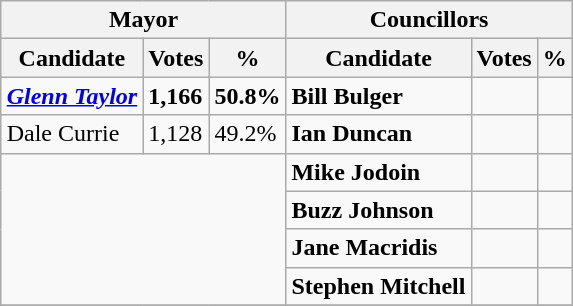<table class="wikitable collapsible collapsed" align="right">
<tr>
<th colspan=3>Mayor</th>
<th colspan=3>Councillors</th>
</tr>
<tr>
<th>Candidate</th>
<th>Votes</th>
<th>%</th>
<th>Candidate</th>
<th>Votes</th>
<th>%</th>
</tr>
<tr>
<td><strong><em><a href='#'>Glenn Taylor</a></em></strong></td>
<td><strong>1,166</strong></td>
<td><strong>50.8%</strong></td>
<td><strong>Bill Bulger</strong></td>
<td></td>
<td></td>
</tr>
<tr>
<td>Dale Currie</td>
<td>1,128</td>
<td>49.2%</td>
<td><strong>Ian Duncan</strong></td>
<td></td>
<td></td>
</tr>
<tr>
<td rowspan=4 colspan=3></td>
<td><strong>Mike Jodoin</strong></td>
<td></td>
<td></td>
</tr>
<tr>
<td><strong>Buzz Johnson</strong></td>
<td></td>
<td></td>
</tr>
<tr>
<td><strong>Jane Macridis</strong></td>
<td></td>
<td></td>
</tr>
<tr>
<td><strong>Stephen Mitchell</strong></td>
<td></td>
<td></td>
</tr>
<tr>
</tr>
</table>
